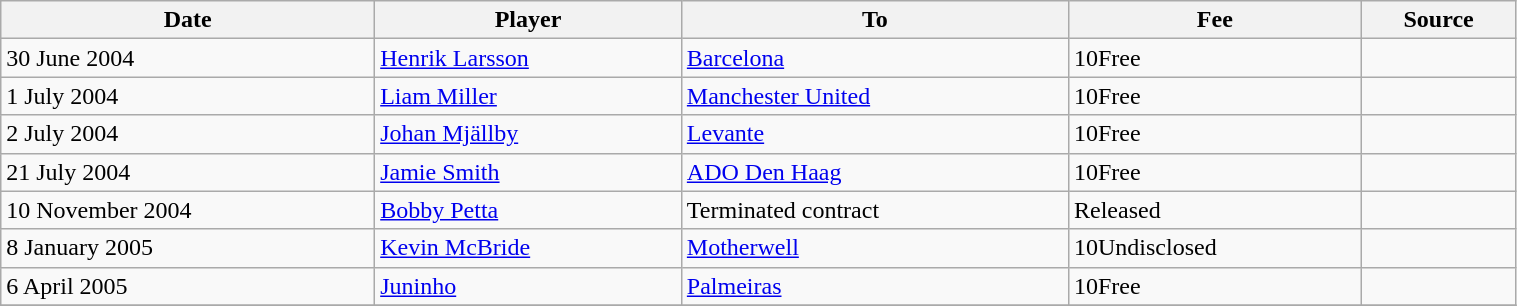<table class="wikitable sortable" style="text-align:center; font-size:100%;width:80%; text-align:left">
<tr>
<th>Date</th>
<th>Player</th>
<th>To</th>
<th>Fee</th>
<th>Source</th>
</tr>
<tr --->
<td>30 June 2004</td>
<td> <a href='#'>Henrik Larsson</a></td>
<td> <a href='#'>Barcelona</a></td>
<td><span>10</span>Free</td>
<td></td>
</tr>
<tr --->
<td>1 July 2004</td>
<td> <a href='#'>Liam Miller</a></td>
<td> <a href='#'>Manchester United</a></td>
<td><span>10</span>Free</td>
<td></td>
</tr>
<tr --->
<td>2 July 2004</td>
<td> <a href='#'>Johan Mjällby</a></td>
<td> <a href='#'>Levante</a></td>
<td><span>10</span>Free</td>
<td></td>
</tr>
<tr --->
<td>21 July 2004</td>
<td> <a href='#'>Jamie Smith</a></td>
<td> <a href='#'>ADO Den Haag</a></td>
<td><span>10</span>Free</td>
<td></td>
</tr>
<tr --->
<td>10 November 2004</td>
<td> <a href='#'>Bobby Petta</a></td>
<td>Terminated contract</td>
<td>Released</td>
<td></td>
</tr>
<tr --->
<td>8 January 2005</td>
<td> <a href='#'>Kevin McBride</a></td>
<td> <a href='#'>Motherwell</a></td>
<td><span>10</span>Undisclosed</td>
<td></td>
</tr>
<tr --->
<td>6 April 2005</td>
<td> <a href='#'>Juninho</a></td>
<td> <a href='#'>Palmeiras</a></td>
<td><span>10</span>Free</td>
<td></td>
</tr>
<tr --->
</tr>
</table>
